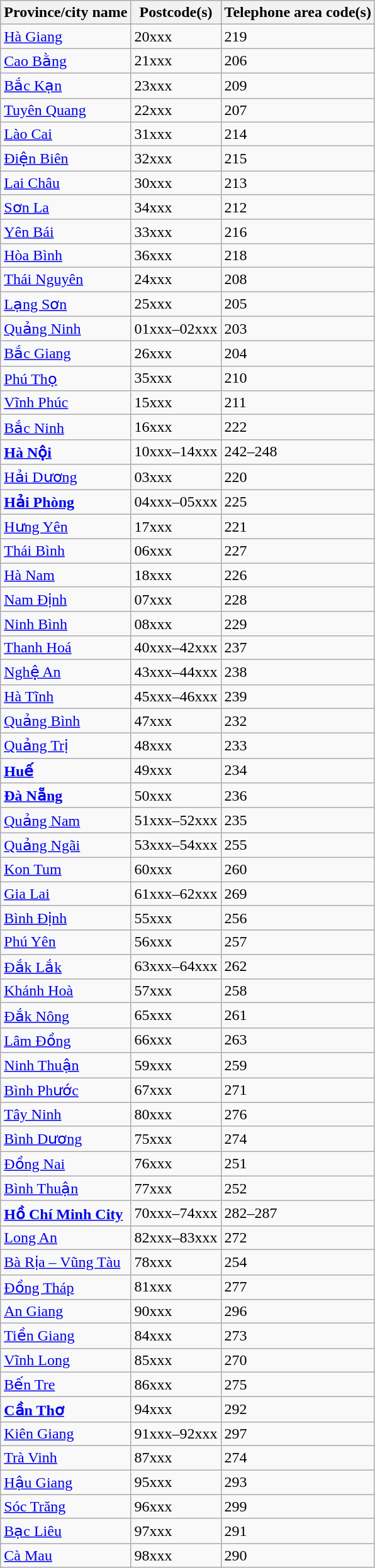<table class="wikitable sortable">
<tr>
<th>Province/city name</th>
<th>Postcode(s)</th>
<th>Telephone area code(s)</th>
</tr>
<tr>
<td><a href='#'>Hà Giang</a></td>
<td>20xxx</td>
<td>219</td>
</tr>
<tr>
<td><a href='#'>Cao Bằng</a></td>
<td>21xxx</td>
<td>206</td>
</tr>
<tr>
<td><a href='#'>Bắc Kạn</a></td>
<td>23xxx</td>
<td>209</td>
</tr>
<tr>
<td><a href='#'>Tuyên Quang</a></td>
<td>22xxx</td>
<td>207</td>
</tr>
<tr>
<td><a href='#'>Lào Cai</a></td>
<td>31xxx</td>
<td>214</td>
</tr>
<tr>
<td><a href='#'>Điện Biên</a></td>
<td>32xxx</td>
<td>215</td>
</tr>
<tr>
<td><a href='#'>Lai Châu</a></td>
<td>30xxx</td>
<td>213</td>
</tr>
<tr>
<td><a href='#'>Sơn La</a></td>
<td>34xxx</td>
<td>212</td>
</tr>
<tr>
<td><a href='#'>Yên Bái</a></td>
<td>33xxx</td>
<td>216</td>
</tr>
<tr>
<td><a href='#'>Hòa Bình</a></td>
<td>36xxx</td>
<td>218</td>
</tr>
<tr>
<td><a href='#'>Thái Nguyên</a></td>
<td>24xxx</td>
<td>208</td>
</tr>
<tr>
<td><a href='#'>Lạng Sơn</a></td>
<td>25xxx</td>
<td>205</td>
</tr>
<tr>
<td><a href='#'>Quảng Ninh</a></td>
<td>01xxx–02xxx</td>
<td>203</td>
</tr>
<tr>
<td><a href='#'>Bắc Giang</a></td>
<td>26xxx</td>
<td>204</td>
</tr>
<tr>
<td><a href='#'>Phú Thọ</a></td>
<td>35xxx</td>
<td>210</td>
</tr>
<tr>
<td><a href='#'>Vĩnh Phúc</a></td>
<td>15xxx</td>
<td>211</td>
</tr>
<tr>
<td><a href='#'>Bắc Ninh</a></td>
<td>16xxx</td>
<td>222</td>
</tr>
<tr>
<td><strong><a href='#'>Hà Nội</a></strong></td>
<td>10xxx–14xxx</td>
<td>242–248</td>
</tr>
<tr>
<td><a href='#'>Hải Dương</a></td>
<td>03xxx</td>
<td>220</td>
</tr>
<tr>
<td><strong><a href='#'>Hải Phòng</a></strong></td>
<td>04xxx–05xxx</td>
<td>225</td>
</tr>
<tr>
<td><a href='#'>Hưng Yên</a></td>
<td>17xxx</td>
<td>221</td>
</tr>
<tr>
<td><a href='#'>Thái Bình</a></td>
<td>06xxx</td>
<td>227</td>
</tr>
<tr>
<td><a href='#'>Hà Nam</a></td>
<td>18xxx</td>
<td>226</td>
</tr>
<tr>
<td><a href='#'>Nam Định</a></td>
<td>07xxx</td>
<td>228</td>
</tr>
<tr>
<td><a href='#'>Ninh Bình</a></td>
<td>08xxx</td>
<td>229</td>
</tr>
<tr>
<td><a href='#'>Thanh Hoá</a></td>
<td>40xxx–42xxx</td>
<td>237</td>
</tr>
<tr>
<td><a href='#'>Nghệ An</a></td>
<td>43xxx–44xxx</td>
<td>238</td>
</tr>
<tr>
<td><a href='#'>Hà Tĩnh</a></td>
<td>45xxx–46xxx</td>
<td>239</td>
</tr>
<tr>
<td><a href='#'>Quảng Bình</a></td>
<td>47xxx</td>
<td>232</td>
</tr>
<tr>
<td><a href='#'>Quảng Trị</a></td>
<td>48xxx</td>
<td>233</td>
</tr>
<tr>
<td><strong><a href='#'>Huế</a></strong></td>
<td>49xxx</td>
<td>234</td>
</tr>
<tr>
<td><strong><a href='#'>Đà Nẵng</a></strong></td>
<td>50xxx</td>
<td>236</td>
</tr>
<tr>
<td><a href='#'>Quảng Nam</a></td>
<td>51xxx–52xxx</td>
<td>235</td>
</tr>
<tr>
<td><a href='#'>Quảng Ngãi</a></td>
<td>53xxx–54xxx</td>
<td>255</td>
</tr>
<tr>
<td><a href='#'>Kon Tum</a></td>
<td>60xxx</td>
<td>260</td>
</tr>
<tr>
<td><a href='#'>Gia Lai</a></td>
<td>61xxx–62xxx</td>
<td>269</td>
</tr>
<tr>
<td><a href='#'>Bình Định</a></td>
<td>55xxx</td>
<td>256</td>
</tr>
<tr>
<td><a href='#'>Phú Yên</a></td>
<td>56xxx</td>
<td>257</td>
</tr>
<tr>
<td><a href='#'>Đắk Lắk</a></td>
<td>63xxx–64xxx</td>
<td>262</td>
</tr>
<tr>
<td><a href='#'>Khánh Hoà</a></td>
<td>57xxx</td>
<td>258</td>
</tr>
<tr>
<td><a href='#'>Đắk Nông</a></td>
<td>65xxx</td>
<td>261</td>
</tr>
<tr>
<td><a href='#'>Lâm Đồng</a></td>
<td>66xxx</td>
<td>263</td>
</tr>
<tr>
<td><a href='#'>Ninh Thuận</a></td>
<td>59xxx</td>
<td>259</td>
</tr>
<tr>
<td><a href='#'>Bình Phước</a></td>
<td>67xxx</td>
<td>271</td>
</tr>
<tr>
<td><a href='#'>Tây Ninh</a></td>
<td>80xxx</td>
<td>276</td>
</tr>
<tr>
<td><a href='#'>Bình Dương</a></td>
<td>75xxx</td>
<td>274</td>
</tr>
<tr>
<td><a href='#'>Đồng Nai</a></td>
<td>76xxx</td>
<td>251</td>
</tr>
<tr>
<td><a href='#'>Bình Thuận</a></td>
<td>77xxx</td>
<td>252</td>
</tr>
<tr>
<td><strong><a href='#'>Hồ Chí Minh City</a></strong></td>
<td>70xxx–74xxx</td>
<td>282–287</td>
</tr>
<tr>
<td><a href='#'>Long An</a></td>
<td>82xxx–83xxx</td>
<td>272</td>
</tr>
<tr>
<td><a href='#'>Bà Rịa – Vũng Tàu</a></td>
<td>78xxx</td>
<td>254</td>
</tr>
<tr>
<td><a href='#'>Đồng Tháp</a></td>
<td>81xxx</td>
<td>277</td>
</tr>
<tr>
<td><a href='#'>An Giang</a></td>
<td>90xxx</td>
<td>296</td>
</tr>
<tr>
<td><a href='#'>Tiền Giang</a></td>
<td>84xxx</td>
<td>273</td>
</tr>
<tr>
<td><a href='#'>Vĩnh Long</a></td>
<td>85xxx</td>
<td>270</td>
</tr>
<tr>
<td><a href='#'>Bến Tre</a></td>
<td>86xxx</td>
<td>275</td>
</tr>
<tr>
<td><strong><a href='#'>Cần Thơ</a></strong></td>
<td>94xxx</td>
<td>292</td>
</tr>
<tr>
<td><a href='#'>Kiên Giang</a></td>
<td>91xxx–92xxx</td>
<td>297</td>
</tr>
<tr>
<td><a href='#'>Trà Vinh</a></td>
<td>87xxx</td>
<td>274</td>
</tr>
<tr>
<td><a href='#'>Hậu Giang</a></td>
<td>95xxx</td>
<td>293</td>
</tr>
<tr>
<td><a href='#'>Sóc Trăng</a></td>
<td>96xxx</td>
<td>299</td>
</tr>
<tr>
<td><a href='#'>Bạc Liêu</a></td>
<td>97xxx</td>
<td>291</td>
</tr>
<tr>
<td><a href='#'>Cà Mau</a></td>
<td>98xxx</td>
<td>290</td>
</tr>
</table>
